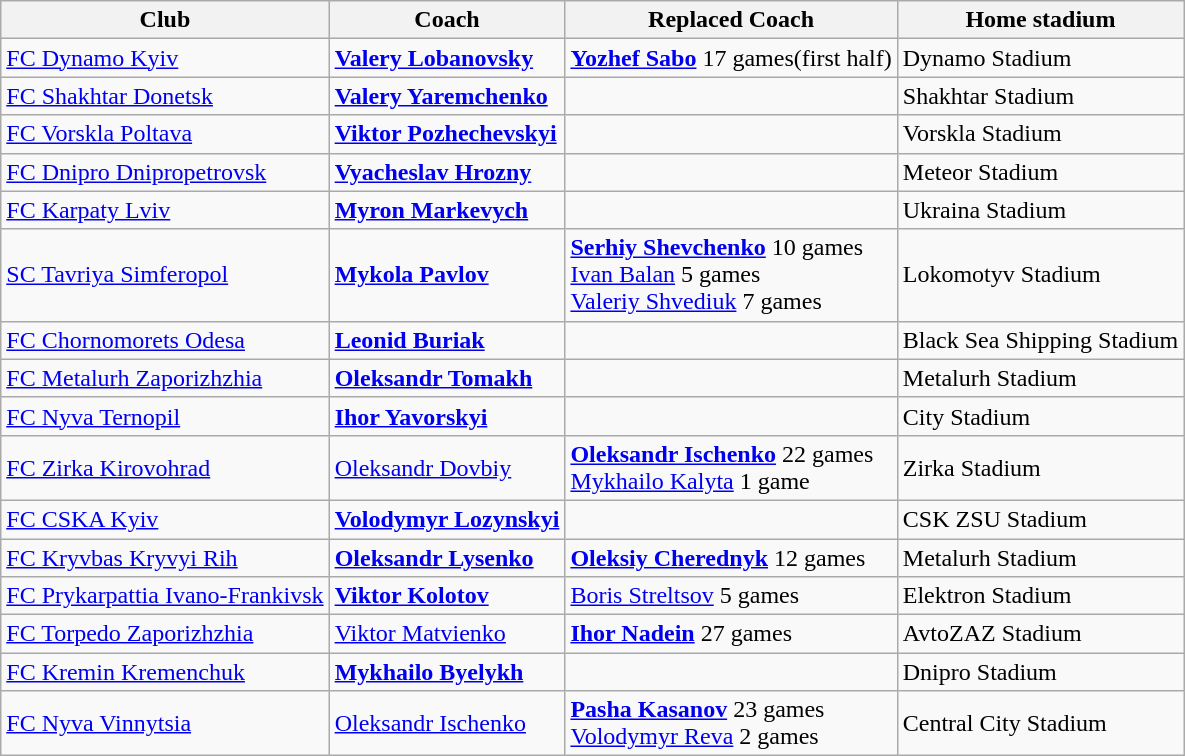<table class="wikitable">
<tr>
<th>Club</th>
<th>Coach</th>
<th>Replaced Coach</th>
<th>Home stadium</th>
</tr>
<tr>
<td><a href='#'>FC Dynamo Kyiv</a></td>
<td> <strong><a href='#'>Valery Lobanovsky</a></strong></td>
<td> <strong><a href='#'>Yozhef Sabo</a></strong> 17 games(first half)</td>
<td>Dynamo Stadium</td>
</tr>
<tr>
<td><a href='#'>FC Shakhtar Donetsk</a></td>
<td> <strong><a href='#'>Valery Yaremchenko</a></strong></td>
<td></td>
<td>Shakhtar Stadium</td>
</tr>
<tr>
<td><a href='#'>FC Vorskla Poltava</a></td>
<td> <strong><a href='#'>Viktor Pozhechevskyi</a></strong></td>
<td></td>
<td>Vorskla Stadium</td>
</tr>
<tr>
<td><a href='#'>FC Dnipro Dnipropetrovsk</a></td>
<td> <strong><a href='#'>Vyacheslav Hrozny</a></strong></td>
<td></td>
<td>Meteor Stadium</td>
</tr>
<tr>
<td><a href='#'>FC Karpaty Lviv</a></td>
<td> <strong><a href='#'>Myron Markevych</a></strong></td>
<td></td>
<td>Ukraina Stadium</td>
</tr>
<tr>
<td><a href='#'>SC Tavriya Simferopol</a></td>
<td> <strong><a href='#'>Mykola Pavlov</a></strong></td>
<td> <strong><a href='#'>Serhiy Shevchenko</a></strong> 10 games<br> <a href='#'>Ivan Balan</a> 5 games<br> <a href='#'>Valeriy Shvediuk</a> 7 games</td>
<td>Lokomotyv Stadium</td>
</tr>
<tr>
<td><a href='#'>FC Chornomorets Odesa</a></td>
<td> <strong><a href='#'>Leonid Buriak</a></strong></td>
<td></td>
<td>Black Sea Shipping Stadium</td>
</tr>
<tr>
<td><a href='#'>FC Metalurh Zaporizhzhia</a></td>
<td> <strong><a href='#'>Oleksandr Tomakh</a></strong></td>
<td></td>
<td>Metalurh Stadium</td>
</tr>
<tr>
<td><a href='#'>FC Nyva Ternopil</a></td>
<td> <strong><a href='#'>Ihor Yavorskyi</a></strong></td>
<td></td>
<td>City Stadium</td>
</tr>
<tr>
<td><a href='#'>FC Zirka Kirovohrad</a></td>
<td> <a href='#'>Oleksandr Dovbiy</a></td>
<td> <strong><a href='#'>Oleksandr Ischenko</a></strong> 22 games<br> <a href='#'>Mykhailo Kalyta</a> 1 game</td>
<td>Zirka Stadium</td>
</tr>
<tr>
<td><a href='#'>FC CSKA Kyiv</a></td>
<td> <strong><a href='#'>Volodymyr Lozynskyi</a></strong></td>
<td></td>
<td>CSK ZSU Stadium</td>
</tr>
<tr>
<td><a href='#'>FC Kryvbas Kryvyi Rih</a></td>
<td> <strong><a href='#'>Oleksandr Lysenko</a></strong></td>
<td> <strong><a href='#'>Oleksiy Cherednyk</a></strong> 12 games</td>
<td>Metalurh Stadium</td>
</tr>
<tr>
<td><a href='#'>FC Prykarpattia Ivano-Frankivsk</a></td>
<td> <strong><a href='#'>Viktor Kolotov</a></strong></td>
<td> <a href='#'>Boris Streltsov</a> 5 games</td>
<td>Elektron Stadium</td>
</tr>
<tr>
<td><a href='#'>FC Torpedo Zaporizhzhia</a></td>
<td> <a href='#'>Viktor Matvienko</a></td>
<td> <strong><a href='#'>Ihor Nadein</a></strong> 27 games</td>
<td>AvtoZAZ Stadium</td>
</tr>
<tr>
<td><a href='#'>FC Kremin Kremenchuk</a></td>
<td> <strong><a href='#'>Mykhailo Byelykh</a></strong></td>
<td></td>
<td>Dnipro Stadium</td>
</tr>
<tr>
<td><a href='#'>FC Nyva Vinnytsia</a></td>
<td> <a href='#'>Oleksandr Ischenko</a></td>
<td> <strong><a href='#'>Pasha Kasanov</a></strong> 23 games<br> <a href='#'>Volodymyr Reva</a> 2 games</td>
<td>Central City Stadium</td>
</tr>
</table>
